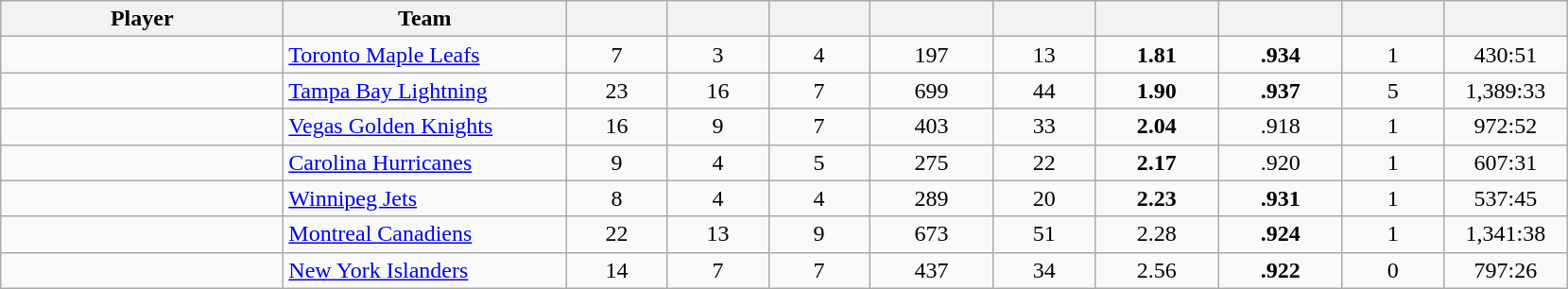<table style="padding:3px; border-spacing:0; text-align:center;" class="wikitable sortable">
<tr>
<th style="width:12em">Player</th>
<th style="width:12em">Team</th>
<th style="width:4em"></th>
<th style="width:4em"></th>
<th style="width:4em"></th>
<th style="width:5em"></th>
<th style="width:4em"></th>
<th style="width:5em"></th>
<th style="width:5em"></th>
<th style="width:4em"></th>
<th style="width:5em"></th>
</tr>
<tr>
<td align=left></td>
<td align=left><a href='#'>Toronto Maple Leafs</a></td>
<td>7</td>
<td>3</td>
<td>4</td>
<td>197</td>
<td>13</td>
<td><strong>1.81</strong></td>
<td><strong>.934</strong></td>
<td>1</td>
<td> 430:51</td>
</tr>
<tr>
<td align=left></td>
<td align=left><a href='#'>Tampa Bay Lightning</a></td>
<td>23</td>
<td>16</td>
<td>7</td>
<td>699</td>
<td>44</td>
<td><strong>1.90</strong></td>
<td><strong>.937</strong></td>
<td>5</td>
<td> 1,389:33</td>
</tr>
<tr>
<td align=left></td>
<td align=left><a href='#'>Vegas Golden Knights</a></td>
<td>16</td>
<td>9</td>
<td>7</td>
<td>403</td>
<td>33</td>
<td><strong>2.04</strong></td>
<td>.918</td>
<td>1</td>
<td> 972:52</td>
</tr>
<tr>
<td align=left></td>
<td align=left><a href='#'>Carolina Hurricanes</a></td>
<td>9</td>
<td>4</td>
<td>5</td>
<td>275</td>
<td>22</td>
<td><strong>2.17</strong></td>
<td>.920</td>
<td>1</td>
<td> 607:31</td>
</tr>
<tr>
<td align=left></td>
<td align=left><a href='#'>Winnipeg Jets</a></td>
<td>8</td>
<td>4</td>
<td>4</td>
<td>289</td>
<td>20</td>
<td><strong>2.23</strong></td>
<td><strong>.931</strong></td>
<td>1</td>
<td> 537:45</td>
</tr>
<tr>
<td align=left></td>
<td align=left><a href='#'>Montreal Canadiens</a></td>
<td>22</td>
<td>13</td>
<td>9</td>
<td>673</td>
<td>51</td>
<td>2.28</td>
<td><strong>.924</strong></td>
<td>1</td>
<td> 1,341:38</td>
</tr>
<tr>
<td align=left></td>
<td align=left><a href='#'>New York Islanders</a></td>
<td>14</td>
<td>7</td>
<td>7</td>
<td>437</td>
<td>34</td>
<td>2.56</td>
<td><strong>.922</strong></td>
<td>0</td>
<td> 797:26</td>
</tr>
</table>
